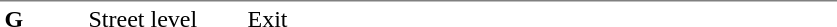<table table border=0 cellspacing=0 cellpadding=3>
<tr>
<td style="border-top:solid 1px gray;" width=50 valign=top><strong>G</strong></td>
<td style="border-top:solid 1px gray;" width=100 valign=top>Street level</td>
<td style="border-top:solid 1px gray;" width=390 valign=top>Exit</td>
</tr>
</table>
